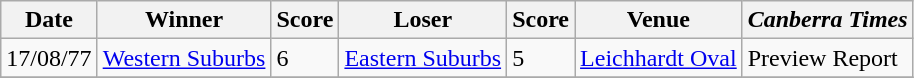<table class="wikitable">
<tr>
<th>Date</th>
<th>Winner</th>
<th>Score</th>
<th>Loser</th>
<th>Score</th>
<th>Venue</th>
<th><em>Canberra Times</em></th>
</tr>
<tr>
<td>17/08/77</td>
<td> <a href='#'>Western Suburbs</a></td>
<td>6</td>
<td> <a href='#'>Eastern Suburbs</a></td>
<td>5</td>
<td><a href='#'>Leichhardt Oval</a></td>
<td>Preview Report</td>
</tr>
<tr>
</tr>
</table>
